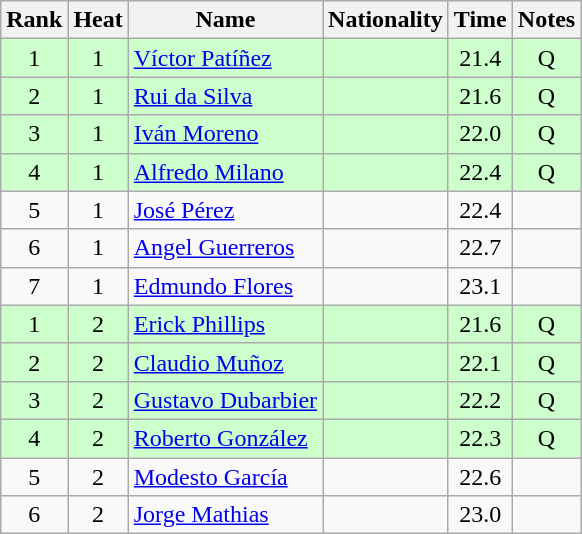<table class="wikitable sortable" style="text-align:center">
<tr>
<th>Rank</th>
<th>Heat</th>
<th>Name</th>
<th>Nationality</th>
<th>Time</th>
<th>Notes</th>
</tr>
<tr bgcolor=ccffcc>
<td>1</td>
<td>1</td>
<td align=left><a href='#'>Víctor Patíñez</a></td>
<td align=left></td>
<td>21.4</td>
<td>Q</td>
</tr>
<tr bgcolor=ccffcc>
<td>2</td>
<td>1</td>
<td align=left><a href='#'>Rui da Silva</a></td>
<td align=left></td>
<td>21.6</td>
<td>Q</td>
</tr>
<tr bgcolor=ccffcc>
<td>3</td>
<td>1</td>
<td align=left><a href='#'>Iván Moreno</a></td>
<td align=left></td>
<td>22.0</td>
<td>Q</td>
</tr>
<tr bgcolor=ccffcc>
<td>4</td>
<td>1</td>
<td align=left><a href='#'>Alfredo Milano</a></td>
<td align=left></td>
<td>22.4</td>
<td>Q</td>
</tr>
<tr>
<td>5</td>
<td>1</td>
<td align=left><a href='#'>José Pérez</a></td>
<td align=left></td>
<td>22.4</td>
<td></td>
</tr>
<tr>
<td>6</td>
<td>1</td>
<td align=left><a href='#'>Angel Guerreros</a></td>
<td align=left></td>
<td>22.7</td>
<td></td>
</tr>
<tr>
<td>7</td>
<td>1</td>
<td align=left><a href='#'>Edmundo Flores</a></td>
<td align=left></td>
<td>23.1</td>
<td></td>
</tr>
<tr bgcolor=ccffcc>
<td>1</td>
<td>2</td>
<td align=left><a href='#'>Erick Phillips</a></td>
<td align=left></td>
<td>21.6</td>
<td>Q</td>
</tr>
<tr bgcolor=ccffcc>
<td>2</td>
<td>2</td>
<td align=left><a href='#'>Claudio Muñoz</a></td>
<td align=left></td>
<td>22.1</td>
<td>Q</td>
</tr>
<tr bgcolor=ccffcc>
<td>3</td>
<td>2</td>
<td align=left><a href='#'>Gustavo Dubarbier</a></td>
<td align=left></td>
<td>22.2</td>
<td>Q</td>
</tr>
<tr bgcolor=ccffcc>
<td>4</td>
<td>2</td>
<td align=left><a href='#'>Roberto González</a></td>
<td align=left></td>
<td>22.3</td>
<td>Q</td>
</tr>
<tr>
<td>5</td>
<td>2</td>
<td align=left><a href='#'>Modesto García</a></td>
<td align=left></td>
<td>22.6</td>
<td></td>
</tr>
<tr>
<td>6</td>
<td>2</td>
<td align=left><a href='#'>Jorge Mathias</a></td>
<td align=left></td>
<td>23.0</td>
<td></td>
</tr>
</table>
